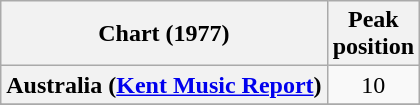<table class="wikitable sortable plainrowheaders" style="text-align:center">
<tr>
<th scope="col">Chart (1977)</th>
<th scope="col">Peak<br>position</th>
</tr>
<tr>
<th scope="row">Australia (<a href='#'>Kent Music Report</a>)</th>
<td>10</td>
</tr>
<tr>
</tr>
<tr>
</tr>
<tr>
</tr>
</table>
